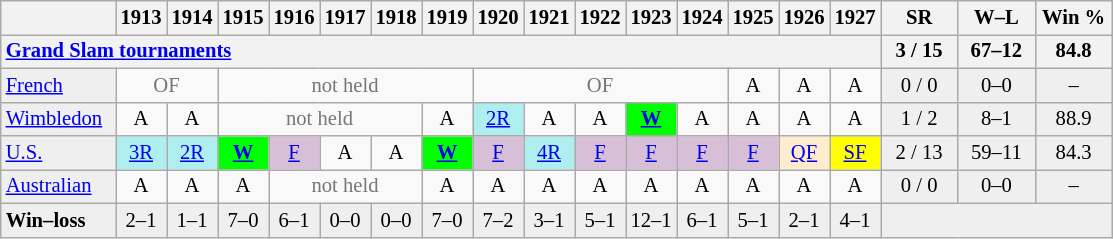<table class="wikitable nowrap" style=font-size:86%;text-align:center>
<tr style="background:#efefef;">
<th style="width:70px;"></th>
<th>1913</th>
<th>1914</th>
<th>1915</th>
<th>1916</th>
<th>1917</th>
<th>1918</th>
<th>1919</th>
<th>1920</th>
<th>1921</th>
<th>1922</th>
<th>1923</th>
<th>1924</th>
<th>1925</th>
<th>1926</th>
<th>1927</th>
<th style="width:45px;">SR</th>
<th style="width:45px;">W–L</th>
<th style="width:45px;">Win %</th>
</tr>
<tr>
<th style="text-align:left;" colspan=16><a href='#'>Grand Slam tournaments</a></th>
<th>3 / 15</th>
<th>67–12</th>
<th>84.8</th>
</tr>
<tr>
<td style="text-align:left;" bgcolor=efefef><a href='#'>French</a></td>
<td style=color:#767676 colspan=2>OF</td>
<td style=color:#767676 colspan=5>not held</td>
<td style=color:#767676 colspan=5>OF</td>
<td>A</td>
<td>A</td>
<td>A</td>
<td bgcolor=efefef>0 / 0</td>
<td bgcolor=efefef>0–0</td>
<td bgcolor=efefef>–</td>
</tr>
<tr>
<td style="text-align:left;" bgcolor=efefef><a href='#'>Wimbledon</a></td>
<td>A</td>
<td>A</td>
<td style=color:#767676 colspan=4>not held</td>
<td>A</td>
<td bgcolor=afeeee><a href='#'>2R</a></td>
<td>A</td>
<td>A</td>
<td bgcolor=00ff00><strong><a href='#'>W</a></strong></td>
<td>A</td>
<td>A</td>
<td>A</td>
<td>A</td>
<td bgcolor=efefef>1 / 2</td>
<td bgcolor=efefef>8–1</td>
<td bgcolor=efefef>88.9</td>
</tr>
<tr>
<td style="text-align:left;" bgcolor=efefef><a href='#'>U.S.</a></td>
<td bgcolor=afeeee><a href='#'>3R</a></td>
<td bgcolor=afeeee><a href='#'>2R</a></td>
<td bgcolor=00ff00><strong><a href='#'>W</a></strong></td>
<td bgcolor=thistle><a href='#'>F</a></td>
<td>A</td>
<td>A</td>
<td bgcolor=00ff00><strong><a href='#'>W</a></strong></td>
<td bgcolor=thistle><a href='#'>F</a></td>
<td bgcolor=afeeee><a href='#'>4R</a></td>
<td bgcolor=thistle><a href='#'>F</a></td>
<td bgcolor=thistle><a href='#'>F</a></td>
<td bgcolor=thistle><a href='#'>F</a></td>
<td bgcolor=thistle><a href='#'>F</a></td>
<td bgcolor=ffebcd><a href='#'>QF</a></td>
<td bgcolor=yellow><a href='#'>SF</a></td>
<td bgcolor=efefef>2 / 13</td>
<td bgcolor=efefef>59–11</td>
<td bgcolor=efefef>84.3</td>
</tr>
<tr>
<td style="text-align:left;" bgcolor=efefef><a href='#'>Australian</a></td>
<td>A</td>
<td>A</td>
<td>A</td>
<td style=color:#767676 colspan=3>not held</td>
<td>A</td>
<td>A</td>
<td>A</td>
<td>A</td>
<td>A</td>
<td>A</td>
<td>A</td>
<td>A</td>
<td>A</td>
<td bgcolor=efefef>0 / 0</td>
<td bgcolor=efefef>0–0</td>
<td bgcolor=efefef>–</td>
</tr>
<tr style="background:#efefef;">
<td style="text-align:left;" bgcolor=efefef><strong>Win–loss</strong></td>
<td>2–1</td>
<td>1–1</td>
<td>7–0</td>
<td>6–1</td>
<td>0–0</td>
<td>0–0</td>
<td>7–0</td>
<td>7–2</td>
<td>3–1</td>
<td>5–1</td>
<td>12–1</td>
<td>6–1</td>
<td>5–1</td>
<td>2–1</td>
<td>4–1</td>
<td colspan=3></td>
</tr>
</table>
